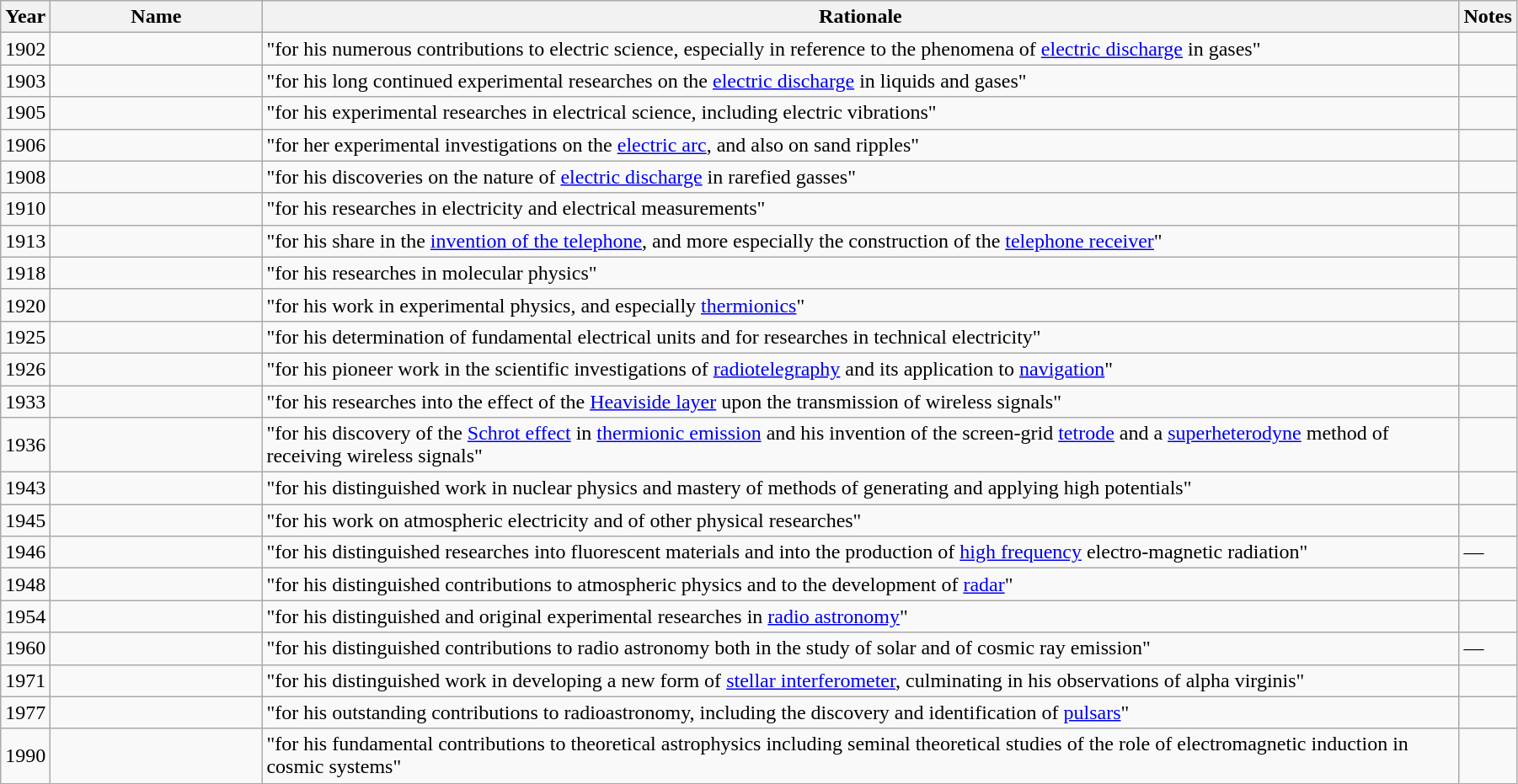<table style="text-align:left;" class="wikitable sortable">
<tr>
<th width="4">Year</th>
<th width="160">Name</th>
<th width="940" class="unsortable">Rationale</th>
<th width="1" class="unsortable">Notes</th>
</tr>
<tr>
<td>1902</td>
<td></td>
<td>"for his numerous contributions to electric science, especially in reference to the phenomena of <a href='#'>electric discharge</a> in gases"</td>
<td></td>
</tr>
<tr>
<td>1903</td>
<td></td>
<td>"for his long continued experimental researches on the <a href='#'>electric discharge</a> in liquids and gases"</td>
<td></td>
</tr>
<tr>
<td>1905</td>
<td></td>
<td>"for his experimental researches in electrical science, including electric vibrations"</td>
<td></td>
</tr>
<tr>
<td>1906</td>
<td></td>
<td>"for her experimental investigations on the <a href='#'>electric arc</a>, and also on sand ripples"</td>
<td></td>
</tr>
<tr>
<td>1908</td>
<td></td>
<td>"for his discoveries on the nature of <a href='#'>electric discharge</a> in rarefied gasses"</td>
<td></td>
</tr>
<tr>
<td>1910</td>
<td></td>
<td>"for his researches in electricity and electrical measurements"</td>
<td></td>
</tr>
<tr>
<td>1913</td>
<td></td>
<td>"for his share in the <a href='#'>invention of the telephone</a>, and more especially the construction of the <a href='#'>telephone receiver</a>"</td>
<td></td>
</tr>
<tr>
<td>1918</td>
<td></td>
<td>"for his researches in molecular physics"</td>
<td></td>
</tr>
<tr>
<td>1920</td>
<td></td>
<td>"for his work in experimental physics, and especially <a href='#'>thermionics</a>"</td>
<td></td>
</tr>
<tr>
<td>1925</td>
<td></td>
<td>"for his determination of fundamental electrical units and for researches in technical electricity"</td>
<td></td>
</tr>
<tr>
<td>1926</td>
<td></td>
<td>"for his pioneer work in the scientific investigations of <a href='#'>radiotelegraphy</a> and its application to <a href='#'>navigation</a>"</td>
<td></td>
</tr>
<tr>
<td>1933</td>
<td></td>
<td>"for his researches into the effect of the <a href='#'>Heaviside layer</a> upon the transmission of wireless signals"</td>
<td></td>
</tr>
<tr>
<td>1936</td>
<td></td>
<td>"for his discovery of the <a href='#'>Schrot effect</a> in <a href='#'>thermionic emission</a> and his invention of the screen-grid <a href='#'>tetrode</a> and a <a href='#'>superheterodyne</a> method of receiving wireless signals"</td>
<td></td>
</tr>
<tr>
<td>1943</td>
<td></td>
<td>"for his distinguished work in nuclear physics and mastery of methods of generating and applying high potentials"</td>
<td></td>
</tr>
<tr>
<td>1945</td>
<td></td>
<td>"for his work on atmospheric electricity and of other physical researches"</td>
<td></td>
</tr>
<tr>
<td>1946</td>
<td></td>
<td>"for his distinguished researches into fluorescent materials and into the production of <a href='#'>high frequency</a> electro-magnetic radiation"</td>
<td>—</td>
</tr>
<tr>
<td>1948</td>
<td></td>
<td>"for his distinguished contributions to atmospheric physics and to the development of <a href='#'>radar</a>"</td>
</tr>
<tr>
<td>1954</td>
<td></td>
<td>"for his distinguished and original experimental researches in <a href='#'>radio astronomy</a>"</td>
<td></td>
</tr>
<tr>
<td>1960</td>
<td></td>
<td>"for his distinguished contributions to radio astronomy both in the study of solar and of cosmic ray emission"</td>
<td>—</td>
</tr>
<tr>
<td>1971</td>
<td></td>
<td>"for his distinguished work in developing a new form of <a href='#'>stellar interferometer</a>, culminating in his observations of alpha virginis"</td>
<td></td>
</tr>
<tr>
<td>1977</td>
<td></td>
<td>"for his outstanding contributions to radioastronomy, including the discovery and identification of <a href='#'>pulsars</a>"</td>
<td></td>
</tr>
<tr>
<td>1990</td>
<td></td>
<td>"for his fundamental contributions to theoretical astrophysics including seminal theoretical studies of the role of electromagnetic induction in cosmic systems"</td>
<td></td>
</tr>
</table>
